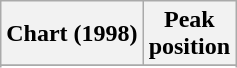<table class="wikitable sortable plainrowheaders" style="text-align:center">
<tr>
<th scope="col">Chart (1998)</th>
<th scope="col">Peak<br>position</th>
</tr>
<tr>
</tr>
<tr>
</tr>
<tr>
</tr>
<tr>
</tr>
</table>
